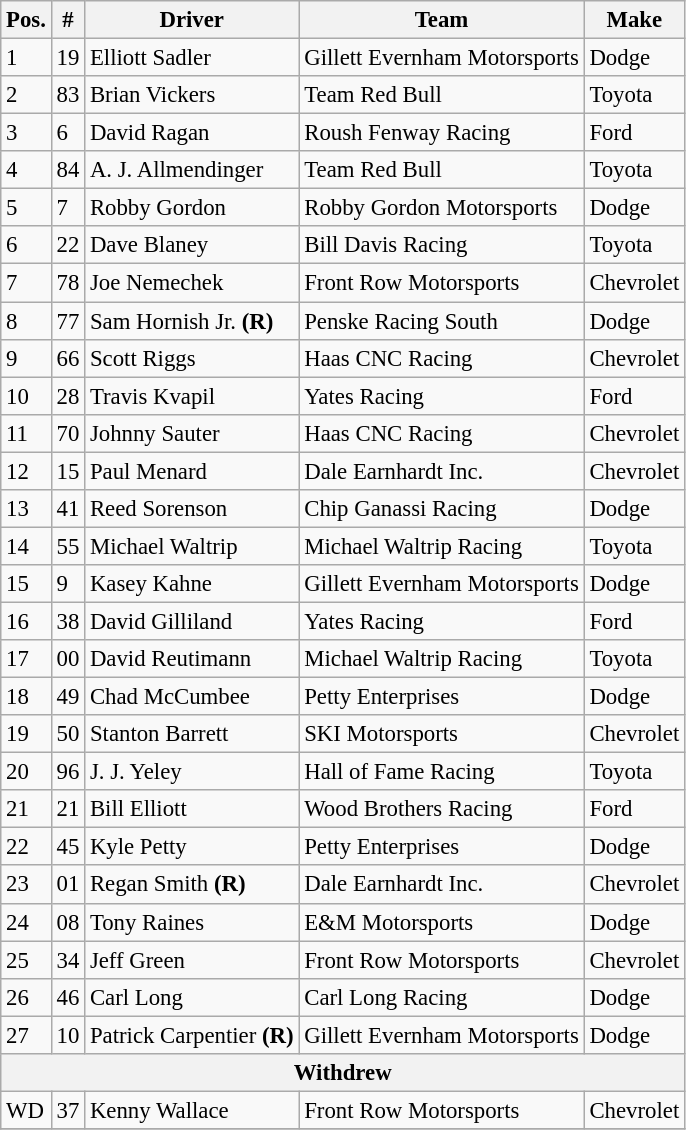<table class="wikitable" style="font-size:95%">
<tr>
<th>Pos.</th>
<th>#</th>
<th>Driver</th>
<th>Team</th>
<th>Make</th>
</tr>
<tr>
<td>1</td>
<td>19</td>
<td>Elliott Sadler</td>
<td>Gillett Evernham Motorsports</td>
<td>Dodge</td>
</tr>
<tr>
<td>2</td>
<td>83</td>
<td>Brian Vickers</td>
<td>Team Red Bull</td>
<td>Toyota</td>
</tr>
<tr>
<td>3</td>
<td>6</td>
<td>David Ragan</td>
<td>Roush Fenway Racing</td>
<td>Ford</td>
</tr>
<tr>
<td>4</td>
<td>84</td>
<td>A. J. Allmendinger</td>
<td>Team Red Bull</td>
<td>Toyota</td>
</tr>
<tr>
<td>5</td>
<td>7</td>
<td>Robby Gordon</td>
<td>Robby Gordon Motorsports</td>
<td>Dodge</td>
</tr>
<tr>
<td>6</td>
<td>22</td>
<td>Dave Blaney</td>
<td>Bill Davis Racing</td>
<td>Toyota</td>
</tr>
<tr>
<td>7</td>
<td>78</td>
<td>Joe Nemechek</td>
<td>Front Row Motorsports</td>
<td>Chevrolet</td>
</tr>
<tr>
<td>8</td>
<td>77</td>
<td>Sam Hornish Jr. <strong>(R)</strong></td>
<td>Penske Racing South</td>
<td>Dodge</td>
</tr>
<tr>
<td>9</td>
<td>66</td>
<td>Scott Riggs</td>
<td>Haas CNC Racing</td>
<td>Chevrolet</td>
</tr>
<tr>
<td>10</td>
<td>28</td>
<td>Travis Kvapil</td>
<td>Yates Racing</td>
<td>Ford</td>
</tr>
<tr>
<td>11</td>
<td>70</td>
<td>Johnny Sauter</td>
<td>Haas CNC Racing</td>
<td>Chevrolet</td>
</tr>
<tr>
<td>12</td>
<td>15</td>
<td>Paul Menard</td>
<td>Dale Earnhardt Inc.</td>
<td>Chevrolet</td>
</tr>
<tr>
<td>13</td>
<td>41</td>
<td>Reed Sorenson</td>
<td>Chip Ganassi Racing</td>
<td>Dodge</td>
</tr>
<tr>
<td>14</td>
<td>55</td>
<td>Michael Waltrip</td>
<td>Michael Waltrip Racing</td>
<td>Toyota</td>
</tr>
<tr>
<td>15</td>
<td>9</td>
<td>Kasey Kahne</td>
<td>Gillett Evernham Motorsports</td>
<td>Dodge</td>
</tr>
<tr>
<td>16</td>
<td>38</td>
<td>David Gilliland</td>
<td>Yates Racing</td>
<td>Ford</td>
</tr>
<tr>
<td>17</td>
<td>00</td>
<td>David Reutimann</td>
<td>Michael Waltrip Racing</td>
<td>Toyota</td>
</tr>
<tr>
<td>18</td>
<td>49</td>
<td>Chad McCumbee</td>
<td>Petty Enterprises</td>
<td>Dodge</td>
</tr>
<tr>
<td>19</td>
<td>50</td>
<td>Stanton Barrett</td>
<td>SKI Motorsports</td>
<td>Chevrolet</td>
</tr>
<tr>
<td>20</td>
<td>96</td>
<td>J. J. Yeley</td>
<td>Hall of Fame Racing</td>
<td>Toyota</td>
</tr>
<tr>
<td>21</td>
<td>21</td>
<td>Bill Elliott</td>
<td>Wood Brothers Racing</td>
<td>Ford</td>
</tr>
<tr>
<td>22</td>
<td>45</td>
<td>Kyle Petty</td>
<td>Petty Enterprises</td>
<td>Dodge</td>
</tr>
<tr>
<td>23</td>
<td>01</td>
<td>Regan Smith <strong>(R)</strong></td>
<td>Dale Earnhardt Inc.</td>
<td>Chevrolet</td>
</tr>
<tr>
<td>24</td>
<td>08</td>
<td>Tony Raines</td>
<td>E&M Motorsports</td>
<td>Dodge</td>
</tr>
<tr>
<td>25</td>
<td>34</td>
<td>Jeff Green</td>
<td>Front Row Motorsports</td>
<td>Chevrolet</td>
</tr>
<tr>
<td>26</td>
<td>46</td>
<td>Carl Long</td>
<td>Carl Long Racing</td>
<td>Dodge</td>
</tr>
<tr>
<td>27</td>
<td>10</td>
<td>Patrick Carpentier <strong>(R)</strong></td>
<td>Gillett Evernham Motorsports</td>
<td>Dodge</td>
</tr>
<tr>
<th colspan="5"><strong>Withdrew</strong></th>
</tr>
<tr>
<td>WD</td>
<td>37</td>
<td>Kenny Wallace</td>
<td>Front Row Motorsports</td>
<td>Chevrolet</td>
</tr>
<tr>
</tr>
</table>
